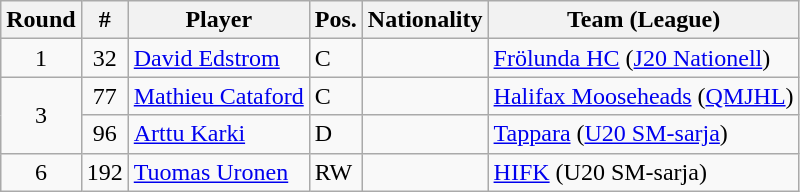<table class="wikitable">
<tr>
<th>Round</th>
<th>#</th>
<th>Player</th>
<th>Pos.</th>
<th>Nationality</th>
<th>Team (League)</th>
</tr>
<tr>
<td style="text-align:center;">1</td>
<td style="text-align:center;">32</td>
<td><a href='#'>David Edstrom</a></td>
<td>C</td>
<td></td>
<td><a href='#'>Frölunda HC</a> (<a href='#'>J20 Nationell</a>)</td>
</tr>
<tr>
<td rowspan=2 style="text-align:center;">3</td>
<td style="text-align:center;">77</td>
<td><a href='#'>Mathieu Cataford</a></td>
<td>C</td>
<td></td>
<td><a href='#'>Halifax Mooseheads</a> (<a href='#'>QMJHL</a>)</td>
</tr>
<tr>
<td style="text-align:center;">96</td>
<td><a href='#'>Arttu Karki</a></td>
<td>D</td>
<td></td>
<td><a href='#'>Tappara</a> (<a href='#'>U20 SM-sarja</a>)</td>
</tr>
<tr>
<td style="text-align:center;">6</td>
<td style="text-align:center;">192</td>
<td><a href='#'>Tuomas Uronen</a></td>
<td>RW</td>
<td></td>
<td><a href='#'>HIFK</a> (U20 SM-sarja)</td>
</tr>
</table>
